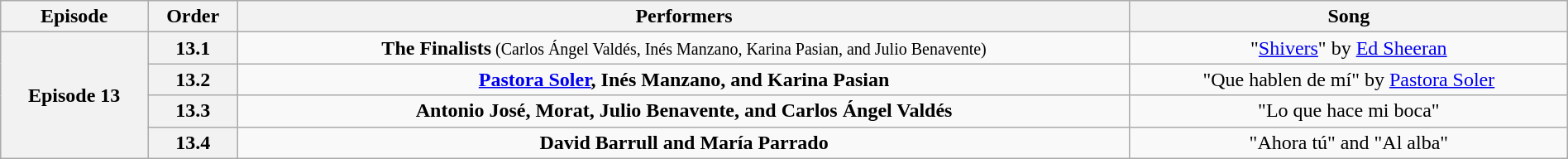<table class="wikitable" style="text-align:center; width:100%">
<tr>
<th>Episode</th>
<th>Order</th>
<th>Performers</th>
<th>Song</th>
</tr>
<tr>
<th rowspan="4">Episode 13<br></th>
<th>13.1</th>
<td><strong>The Finalists</strong><small> (Carlos Ángel Valdés, Inés Manzano, Karina Pasian, and Julio Benavente)</small></td>
<td>"<a href='#'>Shivers</a>" by <a href='#'>Ed Sheeran</a></td>
</tr>
<tr>
<th>13.2</th>
<td><strong><a href='#'>Pastora Soler</a>, Inés Manzano, and Karina Pasian</strong></td>
<td>"Que hablen de mí" by <a href='#'>Pastora Soler</a></td>
</tr>
<tr>
<th>13.3</th>
<td><strong>Antonio José, Morat, Julio Benavente, and Carlos Ángel Valdés</strong></td>
<td>"Lo que hace mi boca"</td>
</tr>
<tr>
<th>13.4</th>
<td><strong>David Barrull and María Parrado</strong></td>
<td>"Ahora tú" and "Al alba"</td>
</tr>
</table>
